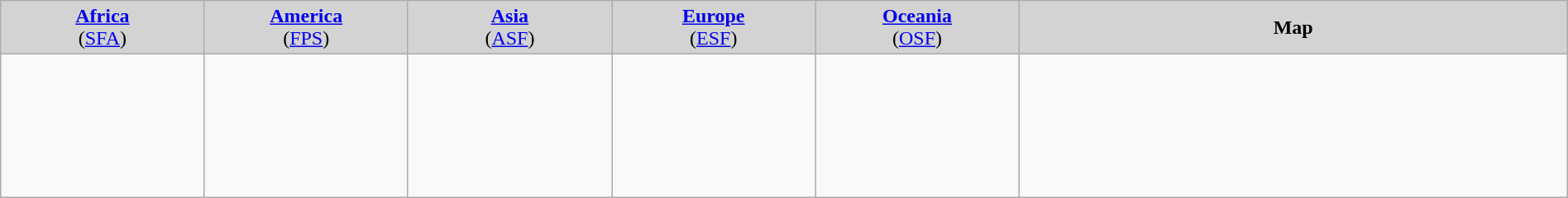<table class="wikitable" style="width:100%;">
<tr style="background:Lightgrey;">
<td style="width:13%; text-align:center;"><strong><a href='#'>Africa</a></strong><br>(<a href='#'>SFA</a>)</td>
<td style="width:13%; text-align:center;"><strong><a href='#'>America</a><br></strong>(<a href='#'>FPS</a>)</td>
<td style="width:13%; text-align:center;"><strong><a href='#'>Asia</a></strong><br>(<a href='#'>ASF</a>)</td>
<td style="width:13%; text-align:center;"><strong><a href='#'>Europe</a></strong><br>(<a href='#'>ESF</a>)</td>
<td style="width:13%; text-align:center;"><strong><a href='#'>Oceania</a></strong><br>(<a href='#'>OSF</a>)</td>
<td style="width:35%; text-align:center;"><strong>Map</strong></td>
</tr>
<tr>
<td style="text-align:left;"><br></td>
<td style="text-align:left;"> <br></td>
<td style="text-align:left;"><br><br></td>
<td style="text-align:left;"><br><br><br><br><br><br></td>
<td style="text-align:left;"> <br></td>
<td></td>
</tr>
</table>
